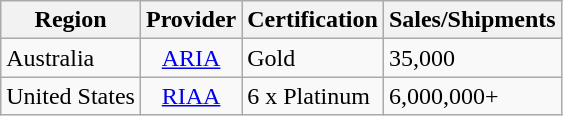<table class="wikitable">
<tr>
<th>Region</th>
<th>Provider</th>
<th>Certification</th>
<th>Sales/Shipments</th>
</tr>
<tr>
<td>Australia</td>
<td style="text-align:center;"><a href='#'>ARIA</a></td>
<td>Gold</td>
<td>35,000</td>
</tr>
<tr>
<td>United States</td>
<td style="text-align:center;"><a href='#'>RIAA</a></td>
<td>6 x Platinum</td>
<td>6,000,000+</td>
</tr>
</table>
